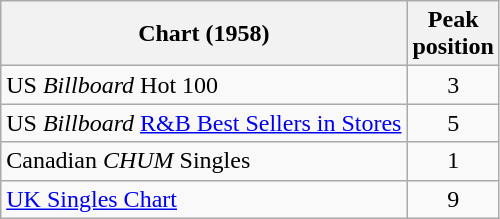<table class="wikitable sortable">
<tr>
<th>Chart (1958)</th>
<th>Peak<br>position</th>
</tr>
<tr>
<td>US <em>Billboard</em> Hot 100</td>
<td style="text-align:center;">3</td>
</tr>
<tr>
<td>US <em>Billboard</em> <a href='#'>R&B Best Sellers in Stores</a></td>
<td style="text-align:center;">5</td>
</tr>
<tr>
<td>Canadian <em>CHUM</em> Singles</td>
<td style="text-align:center;">1</td>
</tr>
<tr>
<td><a href='#'>UK Singles Chart</a></td>
<td style="text-align:center;">9</td>
</tr>
</table>
